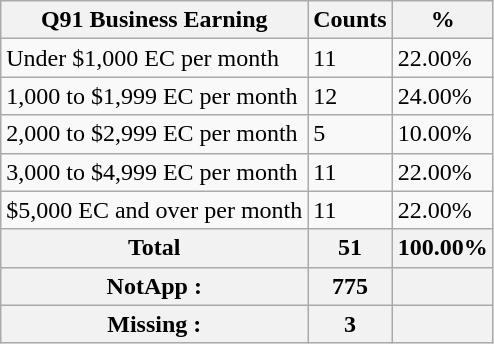<table class="wikitable">
<tr>
<th>Q91 Business Earning</th>
<th>Counts</th>
<th>%</th>
</tr>
<tr>
<td>Under $1,000 EC per month</td>
<td>11</td>
<td>22.00%</td>
</tr>
<tr>
<td>1,000 to $1,999 EC per month</td>
<td>12</td>
<td>24.00%</td>
</tr>
<tr>
<td>2,000 to $2,999 EC per month</td>
<td>5</td>
<td>10.00%</td>
</tr>
<tr>
<td>3,000 to $4,999 EC per month</td>
<td>11</td>
<td>22.00%</td>
</tr>
<tr>
<td>$5,000 EC and over per month</td>
<td>11</td>
<td>22.00%</td>
</tr>
<tr>
<th>Total</th>
<th>51</th>
<th>100.00%</th>
</tr>
<tr>
<th>NotApp :</th>
<th>775</th>
<th></th>
</tr>
<tr>
<th>Missing :</th>
<th>3</th>
<th></th>
</tr>
</table>
